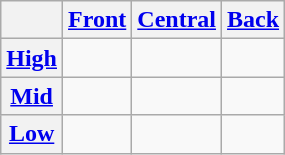<table class="wikitable" style="text-align:center">
<tr>
<th></th>
<th><a href='#'>Front</a></th>
<th><a href='#'>Central</a></th>
<th><a href='#'>Back</a></th>
</tr>
<tr>
<th><a href='#'>High</a></th>
<td></td>
<td></td>
<td></td>
</tr>
<tr>
<th><a href='#'>Mid</a></th>
<td></td>
<td></td>
<td></td>
</tr>
<tr>
<th><a href='#'>Low</a></th>
<td></td>
<td></td>
<td></td>
</tr>
</table>
